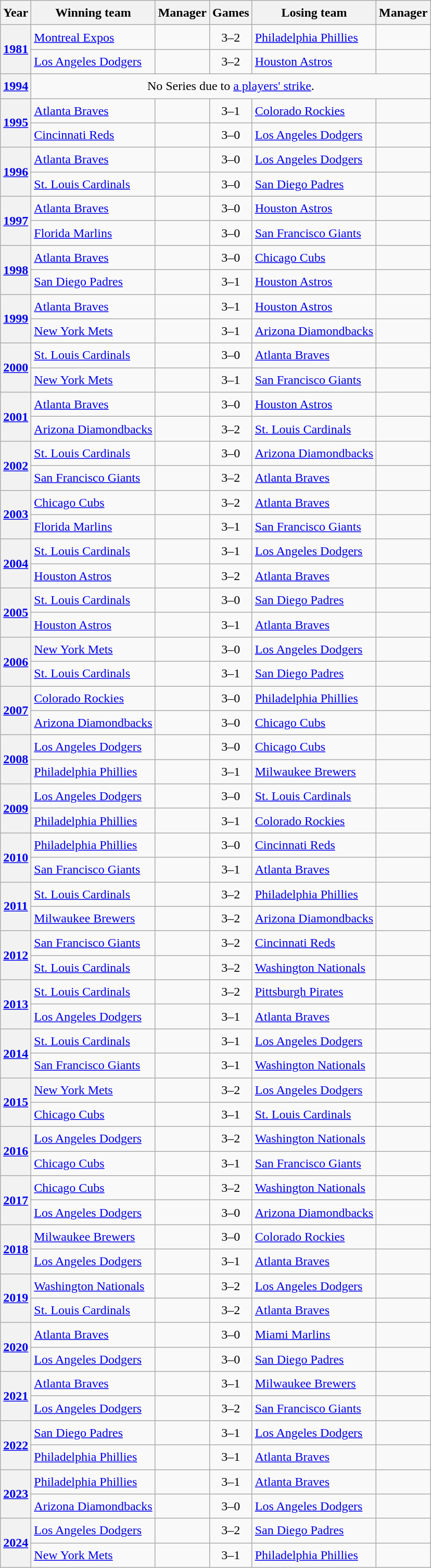<table class="wikitable sortable plainrowheaders" style="font-size:1.00em; line-height:1.5em;">
<tr>
<th scope="col">Year</th>
<th scope="col">Winning team</th>
<th scope="col">Manager</th>
<th scope="col" class="unsortable">Games</th>
<th scope="col">Losing team</th>
<th scope="col">Manager</th>
</tr>
<tr>
<th scope="row" style="text-align:center" rowspan="2"><a href='#'>1981</a></th>
<td><a href='#'>Montreal Expos</a></td>
<td></td>
<td align="center">3–2</td>
<td><a href='#'>Philadelphia Phillies</a></td>
<td></td>
</tr>
<tr>
<td><a href='#'>Los Angeles Dodgers</a></td>
<td></td>
<td align="center">3–2</td>
<td><a href='#'>Houston Astros</a></td>
<td></td>
</tr>
<tr>
<th scope="row" style="text-align:center"><a href='#'>1994</a></th>
<td colspan="5" align="center">No Series due to <a href='#'>a players' strike</a>.</td>
</tr>
<tr>
<th scope="row" style="text-align:center" rowspan="2"><a href='#'>1995</a></th>
<td><a href='#'>Atlanta Braves</a></td>
<td></td>
<td align="center">3–1</td>
<td><a href='#'>Colorado Rockies</a></td>
<td></td>
</tr>
<tr>
<td><a href='#'>Cincinnati Reds</a></td>
<td></td>
<td align="center">3–0</td>
<td><a href='#'>Los Angeles Dodgers</a></td>
<td></td>
</tr>
<tr>
<th scope="row" style="text-align:center" rowspan="2"><a href='#'>1996</a></th>
<td><a href='#'>Atlanta Braves</a></td>
<td></td>
<td align="center">3–0</td>
<td><a href='#'>Los Angeles Dodgers</a></td>
<td></td>
</tr>
<tr>
<td><a href='#'>St. Louis Cardinals</a></td>
<td></td>
<td align="center">3–0</td>
<td><a href='#'>San Diego Padres</a></td>
<td></td>
</tr>
<tr>
<th scope="row" style="text-align:center" rowspan="2"><a href='#'>1997</a></th>
<td><a href='#'>Atlanta Braves</a></td>
<td></td>
<td align="center">3–0</td>
<td><a href='#'>Houston Astros</a></td>
<td></td>
</tr>
<tr>
<td><a href='#'>Florida Marlins</a></td>
<td></td>
<td align="center">3–0</td>
<td><a href='#'>San Francisco Giants</a></td>
<td></td>
</tr>
<tr>
<th scope="row" style="text-align:center" rowspan="2"><a href='#'>1998</a></th>
<td><a href='#'>Atlanta Braves</a></td>
<td></td>
<td align="center">3–0</td>
<td><a href='#'>Chicago Cubs</a></td>
<td></td>
</tr>
<tr>
<td><a href='#'>San Diego Padres</a></td>
<td></td>
<td align="center">3–1</td>
<td><a href='#'>Houston Astros</a></td>
<td></td>
</tr>
<tr>
<th scope="row" style="text-align:center" rowspan="2"><a href='#'>1999</a></th>
<td><a href='#'>Atlanta Braves</a></td>
<td></td>
<td align="center">3–1</td>
<td><a href='#'>Houston Astros</a></td>
<td></td>
</tr>
<tr>
<td><a href='#'>New York Mets</a></td>
<td></td>
<td align="center">3–1</td>
<td><a href='#'>Arizona Diamondbacks</a></td>
<td></td>
</tr>
<tr>
<th scope="row" style="text-align:center" rowspan="2"><a href='#'>2000</a></th>
<td><a href='#'>St. Louis Cardinals</a></td>
<td></td>
<td align="center">3–0</td>
<td><a href='#'>Atlanta Braves</a></td>
<td></td>
</tr>
<tr>
<td><a href='#'>New York Mets</a></td>
<td></td>
<td align="center">3–1</td>
<td><a href='#'>San Francisco Giants</a></td>
<td></td>
</tr>
<tr>
<th scope="row" style="text-align:center" rowspan="2"><a href='#'>2001</a></th>
<td><a href='#'>Atlanta Braves</a></td>
<td></td>
<td align="center">3–0</td>
<td><a href='#'>Houston Astros</a></td>
<td></td>
</tr>
<tr>
<td><a href='#'>Arizona Diamondbacks</a></td>
<td></td>
<td align="center">3–2</td>
<td><a href='#'>St. Louis Cardinals</a></td>
<td></td>
</tr>
<tr>
<th scope="row" style="text-align:center" rowspan="2"><a href='#'>2002</a></th>
<td><a href='#'>St. Louis Cardinals</a></td>
<td></td>
<td align="center">3–0</td>
<td><a href='#'>Arizona Diamondbacks</a></td>
<td></td>
</tr>
<tr>
<td><a href='#'>San Francisco Giants</a></td>
<td></td>
<td align="center">3–2</td>
<td><a href='#'>Atlanta Braves</a></td>
<td></td>
</tr>
<tr>
<th scope="row" style="text-align:center" rowspan="2"><a href='#'>2003</a></th>
<td><a href='#'>Chicago Cubs</a></td>
<td></td>
<td align="center">3–2</td>
<td><a href='#'>Atlanta Braves</a></td>
<td></td>
</tr>
<tr>
<td><a href='#'>Florida Marlins</a></td>
<td></td>
<td align="center">3–1</td>
<td><a href='#'>San Francisco Giants</a></td>
<td></td>
</tr>
<tr>
<th scope="row" style="text-align:center" rowspan="2"><a href='#'>2004</a></th>
<td><a href='#'>St. Louis Cardinals</a></td>
<td></td>
<td align="center">3–1</td>
<td><a href='#'>Los Angeles Dodgers</a></td>
<td></td>
</tr>
<tr>
<td><a href='#'>Houston Astros</a></td>
<td></td>
<td align="center">3–2</td>
<td><a href='#'>Atlanta Braves</a></td>
<td></td>
</tr>
<tr>
<th scope="row" style="text-align:center" rowspan="2"><a href='#'>2005</a></th>
<td><a href='#'>St. Louis Cardinals</a></td>
<td></td>
<td align="center">3–0</td>
<td><a href='#'>San Diego Padres</a></td>
<td></td>
</tr>
<tr>
<td><a href='#'>Houston Astros</a></td>
<td></td>
<td align="center">3–1</td>
<td><a href='#'>Atlanta Braves</a></td>
<td></td>
</tr>
<tr>
<th scope="row" style="text-align:center" rowspan="2"><a href='#'>2006</a></th>
<td><a href='#'>New York Mets</a></td>
<td></td>
<td align="center">3–0</td>
<td><a href='#'>Los Angeles Dodgers</a></td>
<td></td>
</tr>
<tr>
<td><a href='#'>St. Louis Cardinals</a></td>
<td></td>
<td align="center">3–1</td>
<td><a href='#'>San Diego Padres</a></td>
<td></td>
</tr>
<tr>
<th scope="row" style="text-align:center" rowspan="2"><a href='#'>2007</a></th>
<td><a href='#'>Colorado Rockies</a></td>
<td></td>
<td align="center">3–0</td>
<td><a href='#'>Philadelphia Phillies</a></td>
<td></td>
</tr>
<tr>
<td><a href='#'>Arizona Diamondbacks</a></td>
<td></td>
<td align="center">3–0</td>
<td><a href='#'>Chicago Cubs</a></td>
<td></td>
</tr>
<tr>
<th scope="row" style="text-align:center" rowspan="2"><a href='#'>2008</a></th>
<td><a href='#'>Los Angeles Dodgers</a></td>
<td></td>
<td align="center">3–0</td>
<td><a href='#'>Chicago Cubs</a></td>
<td></td>
</tr>
<tr>
<td><a href='#'>Philadelphia Phillies</a></td>
<td></td>
<td align="center">3–1</td>
<td><a href='#'>Milwaukee Brewers</a></td>
<td></td>
</tr>
<tr>
<th scope="row" style="text-align:center" rowspan="2"><a href='#'>2009</a></th>
<td><a href='#'>Los Angeles Dodgers</a></td>
<td></td>
<td align="center">3–0</td>
<td><a href='#'>St. Louis Cardinals</a></td>
<td></td>
</tr>
<tr>
<td><a href='#'>Philadelphia Phillies</a></td>
<td></td>
<td align="center">3–1</td>
<td><a href='#'>Colorado Rockies</a></td>
<td></td>
</tr>
<tr>
<th scope="row" style="text-align:center" rowspan="2"><a href='#'>2010</a></th>
<td><a href='#'>Philadelphia Phillies</a></td>
<td></td>
<td align="center">3–0</td>
<td><a href='#'>Cincinnati Reds</a></td>
<td></td>
</tr>
<tr>
<td><a href='#'>San Francisco Giants</a></td>
<td></td>
<td align="center">3–1</td>
<td><a href='#'>Atlanta Braves</a></td>
<td></td>
</tr>
<tr>
<th scope="row" style="text-align:center" rowspan="2"><a href='#'>2011</a></th>
<td><a href='#'>St. Louis Cardinals</a></td>
<td></td>
<td align="center">3–2</td>
<td><a href='#'>Philadelphia Phillies</a></td>
<td></td>
</tr>
<tr>
<td><a href='#'>Milwaukee Brewers</a></td>
<td></td>
<td align="center">3–2</td>
<td><a href='#'>Arizona Diamondbacks</a></td>
<td></td>
</tr>
<tr>
<th scope="row" style="text-align:center" rowspan="2"><a href='#'>2012</a></th>
<td><a href='#'>San Francisco Giants</a></td>
<td></td>
<td align="center">3–2</td>
<td><a href='#'>Cincinnati Reds</a></td>
<td></td>
</tr>
<tr>
<td><a href='#'>St. Louis Cardinals</a></td>
<td></td>
<td align="center">3–2</td>
<td><a href='#'>Washington Nationals</a></td>
<td></td>
</tr>
<tr>
<th scope="row" style="text-align:center" rowspan="2"><a href='#'>2013</a></th>
<td><a href='#'>St. Louis Cardinals</a></td>
<td></td>
<td align="center">3–2</td>
<td><a href='#'>Pittsburgh Pirates</a></td>
<td></td>
</tr>
<tr>
<td><a href='#'>Los Angeles Dodgers</a></td>
<td></td>
<td align="center">3–1</td>
<td><a href='#'>Atlanta Braves</a></td>
<td></td>
</tr>
<tr>
<th scope="row" style="text-align:center" rowspan="2"><a href='#'>2014</a></th>
<td><a href='#'>St. Louis Cardinals</a></td>
<td></td>
<td align="center">3–1</td>
<td><a href='#'>Los Angeles Dodgers</a></td>
<td></td>
</tr>
<tr>
<td><a href='#'>San Francisco Giants</a></td>
<td></td>
<td align="center">3–1</td>
<td><a href='#'>Washington Nationals</a></td>
<td></td>
</tr>
<tr>
<th scope="row" style="text-align:center" rowspan="2"><a href='#'>2015</a></th>
<td><a href='#'>New York Mets</a></td>
<td></td>
<td align="center">3–2</td>
<td><a href='#'>Los Angeles Dodgers</a></td>
<td></td>
</tr>
<tr>
<td><a href='#'>Chicago Cubs</a></td>
<td></td>
<td align="center">3–1</td>
<td><a href='#'>St. Louis Cardinals</a></td>
<td></td>
</tr>
<tr>
<th scope="row" style="text-align:center" rowspan="2"><a href='#'>2016</a></th>
<td><a href='#'>Los Angeles Dodgers</a></td>
<td></td>
<td align="center">3–2</td>
<td><a href='#'>Washington Nationals</a></td>
<td></td>
</tr>
<tr>
<td><a href='#'>Chicago Cubs</a></td>
<td></td>
<td align="center">3–1</td>
<td><a href='#'>San Francisco Giants</a></td>
<td></td>
</tr>
<tr>
<th scope="row" style="text-align:center" rowspan="2"><a href='#'>2017</a></th>
<td><a href='#'>Chicago Cubs</a></td>
<td></td>
<td align="center">3–2</td>
<td><a href='#'>Washington Nationals</a></td>
<td></td>
</tr>
<tr>
<td><a href='#'>Los Angeles Dodgers</a></td>
<td></td>
<td align="center">3–0</td>
<td><a href='#'>Arizona Diamondbacks</a></td>
<td></td>
</tr>
<tr>
<th scope="row" style="text-align:center" rowspan="2"><a href='#'>2018</a></th>
<td><a href='#'>Milwaukee Brewers</a></td>
<td></td>
<td align="center">3–0</td>
<td><a href='#'>Colorado Rockies</a> </td>
<td></td>
</tr>
<tr>
<td><a href='#'>Los Angeles Dodgers</a></td>
<td></td>
<td align="center">3–1</td>
<td><a href='#'>Atlanta Braves</a></td>
<td></td>
</tr>
<tr>
<th scope="row" style="text-align:center" rowspan="2"><a href='#'>2019</a></th>
<td><a href='#'>Washington Nationals</a>  </td>
<td></td>
<td align="center">3–2</td>
<td><a href='#'>Los Angeles Dodgers</a></td>
<td></td>
</tr>
<tr>
<td><a href='#'>St. Louis Cardinals</a></td>
<td></td>
<td align="center">3–2</td>
<td><a href='#'>Atlanta Braves</a></td>
<td></td>
</tr>
<tr>
<th scope="row" style="text-align:center" rowspan="2"><a href='#'>2020</a></th>
<td><a href='#'>Atlanta Braves</a></td>
<td></td>
<td align="center">3–0</td>
<td><a href='#'>Miami Marlins</a></td>
<td></td>
</tr>
<tr>
<td><a href='#'>Los Angeles Dodgers</a></td>
<td></td>
<td align="center">3–0</td>
<td><a href='#'>San Diego Padres</a></td>
<td></td>
</tr>
<tr>
<th scope="row" style="text-align:center" rowspan="2"><a href='#'>2021</a></th>
<td><a href='#'>Atlanta Braves</a></td>
<td></td>
<td align="center">3–1</td>
<td><a href='#'>Milwaukee Brewers</a></td>
<td></td>
</tr>
<tr>
<td><a href='#'>Los Angeles Dodgers</a></td>
<td></td>
<td align="center">3–2</td>
<td><a href='#'>San Francisco Giants</a></td>
<td></td>
</tr>
<tr>
<th scope="row" style="text-align:center" rowspan="2"><a href='#'>2022</a></th>
<td><a href='#'>San Diego Padres</a></td>
<td></td>
<td align="center">3–1</td>
<td><a href='#'>Los Angeles Dodgers</a></td>
<td></td>
</tr>
<tr>
<td><a href='#'>Philadelphia Phillies</a></td>
<td></td>
<td align="center">3–1</td>
<td><a href='#'>Atlanta Braves</a></td>
<td></td>
</tr>
<tr>
<th scope="row" style="text-align:center" rowspan="2"><a href='#'>2023</a></th>
<td><a href='#'>Philadelphia Phillies</a></td>
<td></td>
<td align=center>3–1</td>
<td><a href='#'>Atlanta Braves</a></td>
<td></td>
</tr>
<tr>
<td><a href='#'>Arizona Diamondbacks</a></td>
<td></td>
<td align=center>3–0</td>
<td><a href='#'>Los Angeles Dodgers</a></td>
<td></td>
</tr>
<tr>
<th scope="row" style="text-align:center" rowspan="2"><a href='#'>2024</a></th>
<td><a href='#'>Los Angeles Dodgers</a></td>
<td></td>
<td align=center>3–2</td>
<td><a href='#'>San Diego Padres</a></td>
<td></td>
</tr>
<tr>
<td><a href='#'>New York Mets</a></td>
<td></td>
<td align=center>3–1</td>
<td><a href='#'>Philadelphia Phillies</a></td>
<td></td>
</tr>
</table>
